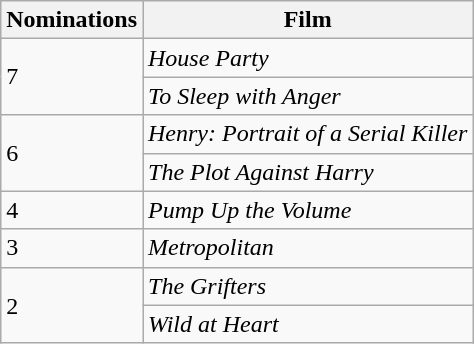<table class="wikitable">
<tr>
<th>Nominations</th>
<th>Film</th>
</tr>
<tr>
<td rowspan="2">7</td>
<td><em>House Party</em></td>
</tr>
<tr>
<td><em>To Sleep with Anger</em></td>
</tr>
<tr>
<td rowspan="2">6</td>
<td><em>Henry: Portrait of a Serial Killer</em></td>
</tr>
<tr>
<td><em>The Plot Against Harry</em></td>
</tr>
<tr>
<td>4</td>
<td><em>Pump Up the Volume</em></td>
</tr>
<tr>
<td>3</td>
<td><em>Metropolitan</em></td>
</tr>
<tr>
<td rowspan="2">2</td>
<td><em>The Grifters</em></td>
</tr>
<tr>
<td><em>Wild at Heart</em></td>
</tr>
</table>
